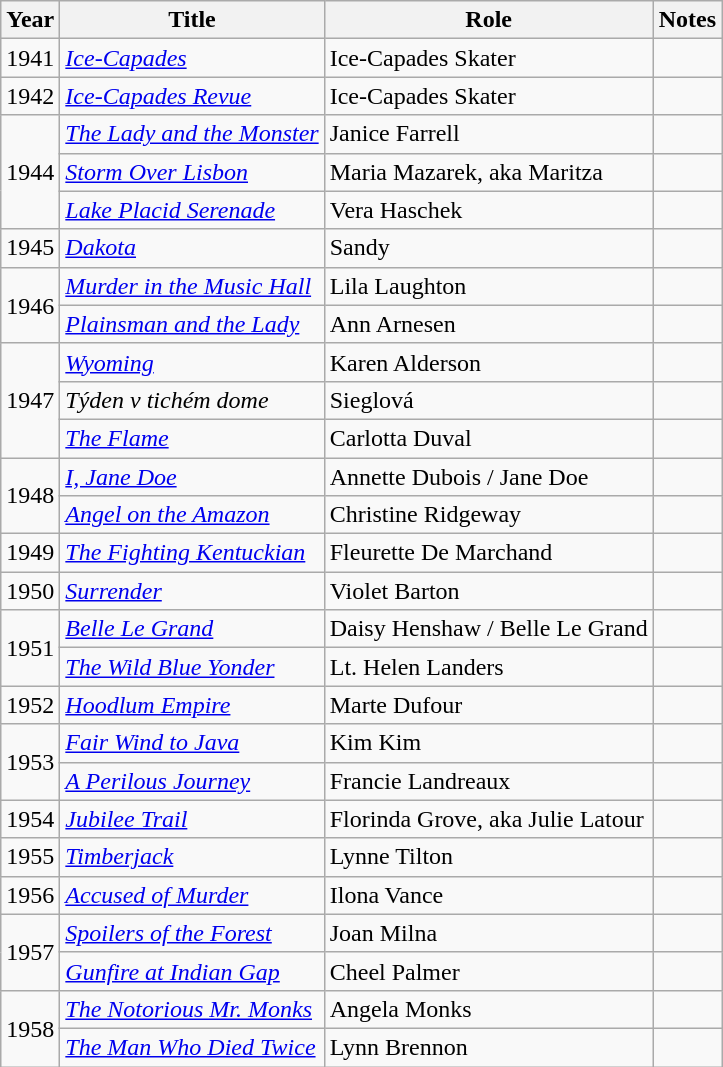<table class="wikitable">
<tr>
<th>Year</th>
<th>Title</th>
<th>Role</th>
<th>Notes</th>
</tr>
<tr>
<td>1941</td>
<td><em><a href='#'>Ice-Capades</a></em></td>
<td>Ice-Capades Skater</td>
<td></td>
</tr>
<tr>
<td>1942</td>
<td><em><a href='#'>Ice-Capades Revue</a></em></td>
<td>Ice-Capades Skater</td>
<td></td>
</tr>
<tr>
<td rowspan=3>1944</td>
<td><em><a href='#'>The Lady and the Monster</a></em></td>
<td>Janice Farrell</td>
<td></td>
</tr>
<tr>
<td><em><a href='#'>Storm Over Lisbon</a></em></td>
<td>Maria Mazarek, aka Maritza</td>
<td></td>
</tr>
<tr>
<td><em><a href='#'>Lake Placid Serenade</a></em></td>
<td>Vera Haschek</td>
<td></td>
</tr>
<tr>
<td>1945</td>
<td><em><a href='#'>Dakota</a></em></td>
<td>Sandy</td>
<td></td>
</tr>
<tr>
<td rowspan=2>1946</td>
<td><em><a href='#'>Murder in the Music Hall</a></em></td>
<td>Lila Laughton</td>
<td></td>
</tr>
<tr>
<td><em><a href='#'>Plainsman and the Lady</a></em></td>
<td>Ann Arnesen</td>
<td></td>
</tr>
<tr>
<td rowspan=3>1947</td>
<td><em><a href='#'>Wyoming</a></em></td>
<td>Karen Alderson</td>
<td></td>
</tr>
<tr>
<td><em>Týden v tichém dome</em></td>
<td>Sieglová</td>
<td></td>
</tr>
<tr>
<td><em><a href='#'>The Flame</a></em></td>
<td>Carlotta Duval</td>
<td></td>
</tr>
<tr>
<td rowspan=2>1948</td>
<td><em><a href='#'>I, Jane Doe</a></em></td>
<td>Annette Dubois / Jane Doe</td>
<td></td>
</tr>
<tr>
<td><em><a href='#'>Angel on the Amazon</a></em></td>
<td>Christine Ridgeway</td>
<td></td>
</tr>
<tr>
<td>1949</td>
<td><em><a href='#'>The Fighting Kentuckian</a></em></td>
<td>Fleurette De Marchand</td>
<td></td>
</tr>
<tr>
<td>1950</td>
<td><em><a href='#'>Surrender</a></em></td>
<td>Violet Barton</td>
<td></td>
</tr>
<tr>
<td rowspan=2>1951</td>
<td><em><a href='#'>Belle Le Grand</a></em></td>
<td>Daisy Henshaw / Belle Le Grand</td>
<td></td>
</tr>
<tr>
<td><em><a href='#'>The Wild Blue Yonder</a></em></td>
<td>Lt. Helen Landers</td>
<td></td>
</tr>
<tr>
<td>1952</td>
<td><em><a href='#'>Hoodlum Empire</a></em></td>
<td>Marte Dufour</td>
<td></td>
</tr>
<tr>
<td rowspan=2>1953</td>
<td><em><a href='#'>Fair Wind to Java</a></em></td>
<td>Kim Kim</td>
<td></td>
</tr>
<tr>
<td><em><a href='#'>A Perilous Journey</a></em></td>
<td>Francie Landreaux</td>
<td></td>
</tr>
<tr>
<td>1954</td>
<td><em><a href='#'>Jubilee Trail</a></em></td>
<td>Florinda Grove, aka Julie Latour</td>
<td></td>
</tr>
<tr>
<td>1955</td>
<td><em><a href='#'>Timberjack</a></em></td>
<td>Lynne Tilton</td>
<td></td>
</tr>
<tr>
<td>1956</td>
<td><em><a href='#'>Accused of Murder</a></em></td>
<td>Ilona Vance</td>
<td></td>
</tr>
<tr>
<td rowspan=2>1957</td>
<td><em><a href='#'>Spoilers of the Forest</a></em></td>
<td>Joan Milna</td>
<td></td>
</tr>
<tr>
<td><em><a href='#'>Gunfire at Indian Gap</a></em></td>
<td>Cheel Palmer</td>
<td></td>
</tr>
<tr>
<td rowspan=2>1958</td>
<td><em><a href='#'>The Notorious Mr. Monks</a></em></td>
<td>Angela Monks</td>
<td></td>
</tr>
<tr>
<td><em><a href='#'>The Man Who Died Twice</a></em></td>
<td>Lynn Brennon</td>
<td></td>
</tr>
</table>
